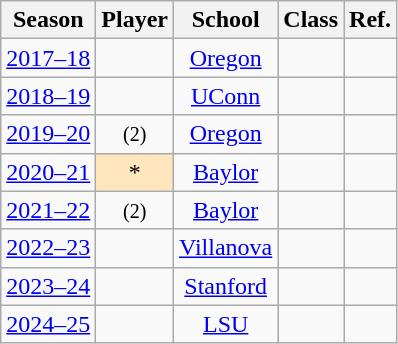<table class="wikitable sortable" style="text-align:center;">
<tr>
<th>Season</th>
<th>Player</th>
<th>School</th>
<th>Class</th>
<th>Ref.</th>
</tr>
<tr>
<td><a href='#'>2017–18</a></td>
<td></td>
<td><a href='#'>Oregon</a></td>
<td></td>
<td></td>
</tr>
<tr>
<td><a href='#'>2018–19</a></td>
<td></td>
<td><a href='#'>UConn</a></td>
<td></td>
<td></td>
</tr>
<tr>
<td><a href='#'>2019–20</a></td>
<td> <small>(2)</small></td>
<td><a href='#'>Oregon</a></td>
<td></td>
<td></td>
</tr>
<tr>
<td><a href='#'>2020–21</a></td>
<td bgcolor=#ffe6bd>*</td>
<td><a href='#'>Baylor</a></td>
<td></td>
<td></td>
</tr>
<tr>
<td><a href='#'>2021–22</a></td>
<td> <small>(2)</small></td>
<td><a href='#'>Baylor</a></td>
<td></td>
<td></td>
</tr>
<tr>
<td><a href='#'>2022–23</a></td>
<td></td>
<td><a href='#'>Villanova</a></td>
<td></td>
<td></td>
</tr>
<tr>
<td><a href='#'>2023–24</a></td>
<td></td>
<td><a href='#'>Stanford</a></td>
<td></td>
<td></td>
</tr>
<tr>
<td><a href='#'>2024–25</a></td>
<td></td>
<td><a href='#'>LSU</a></td>
<td></td>
<td></td>
</tr>
</table>
